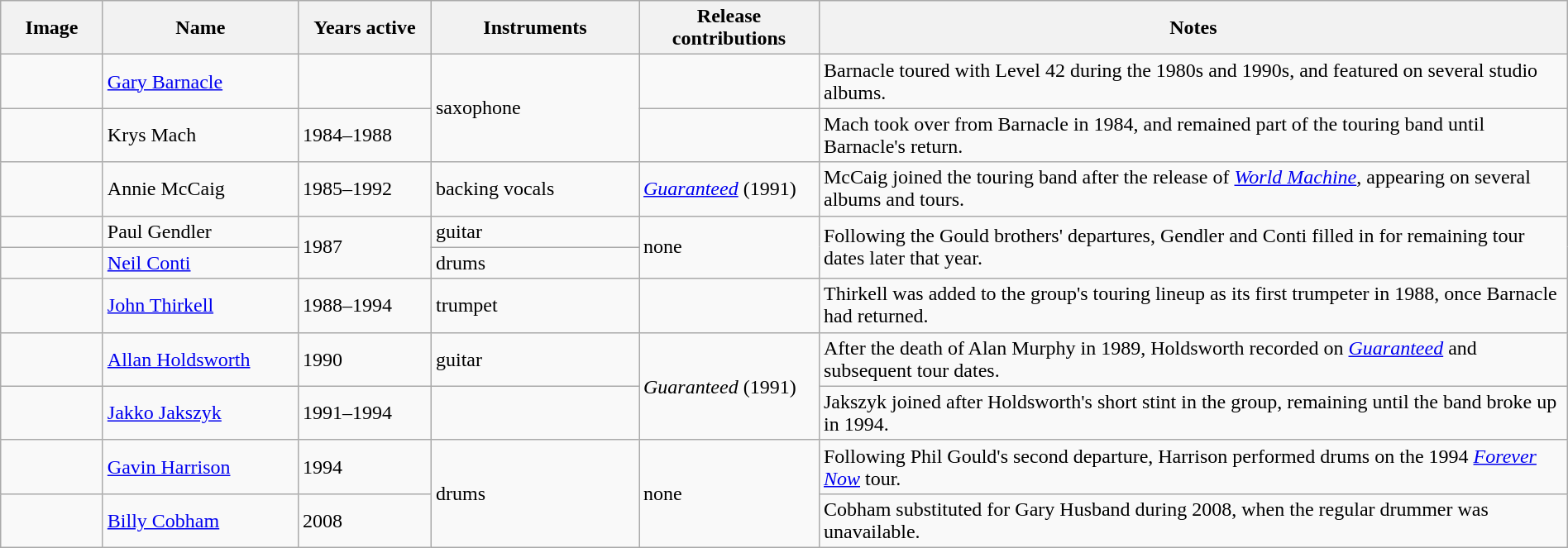<table class="wikitable" border="1" width=100%>
<tr>
<th width="75">Image</th>
<th width="150">Name</th>
<th width="100">Years active</th>
<th width="160">Instruments</th>
<th>Release contributions</th>
<th>Notes</th>
</tr>
<tr>
<td></td>
<td><a href='#'>Gary Barnacle</a></td>
<td></td>
<td rowspan="2">saxophone</td>
<td></td>
<td>Barnacle toured with Level 42 during the 1980s and 1990s, and featured on several studio albums.</td>
</tr>
<tr>
<td></td>
<td>Krys Mach</td>
<td>1984–1988</td>
<td></td>
<td>Mach took over from Barnacle in 1984, and remained part of the touring band until Barnacle's return.</td>
</tr>
<tr>
<td></td>
<td>Annie McCaig</td>
<td>1985–1992</td>
<td>backing vocals</td>
<td><em><a href='#'>Guaranteed</a></em> (1991)</td>
<td>McCaig joined the touring band after the release of <em><a href='#'>World Machine</a></em>, appearing on several albums and tours.</td>
</tr>
<tr>
<td></td>
<td>Paul Gendler</td>
<td rowspan="2">1987</td>
<td>guitar</td>
<td rowspan="2">none</td>
<td rowspan="2">Following the Gould brothers' departures, Gendler and Conti filled in for remaining tour dates later that year.</td>
</tr>
<tr>
<td></td>
<td><a href='#'>Neil Conti</a></td>
<td>drums</td>
</tr>
<tr>
<td></td>
<td><a href='#'>John Thirkell</a></td>
<td>1988–1994</td>
<td>trumpet</td>
<td></td>
<td>Thirkell was added to the group's touring lineup as its first trumpeter in 1988, once Barnacle had returned.</td>
</tr>
<tr>
<td></td>
<td><a href='#'>Allan Holdsworth</a></td>
<td>1990 </td>
<td>guitar</td>
<td rowspan="2"><em>Guaranteed</em> (1991)</td>
<td>After the death of Alan Murphy in 1989, Holdsworth recorded on <em><a href='#'>Guaranteed</a></em> and subsequent tour dates.</td>
</tr>
<tr>
<td></td>
<td><a href='#'>Jakko Jakszyk</a></td>
<td>1991–1994</td>
<td></td>
<td>Jakszyk joined after Holdsworth's short stint in the group, remaining until the band broke up in 1994.</td>
</tr>
<tr>
<td></td>
<td><a href='#'>Gavin Harrison</a></td>
<td>1994</td>
<td rowspan="2">drums</td>
<td rowspan="2">none</td>
<td>Following Phil Gould's second departure, Harrison performed drums on the 1994 <em><a href='#'>Forever Now</a></em> tour.</td>
</tr>
<tr>
<td></td>
<td><a href='#'>Billy Cobham</a></td>
<td>2008</td>
<td>Cobham substituted for Gary Husband during 2008, when the regular drummer was unavailable.</td>
</tr>
</table>
